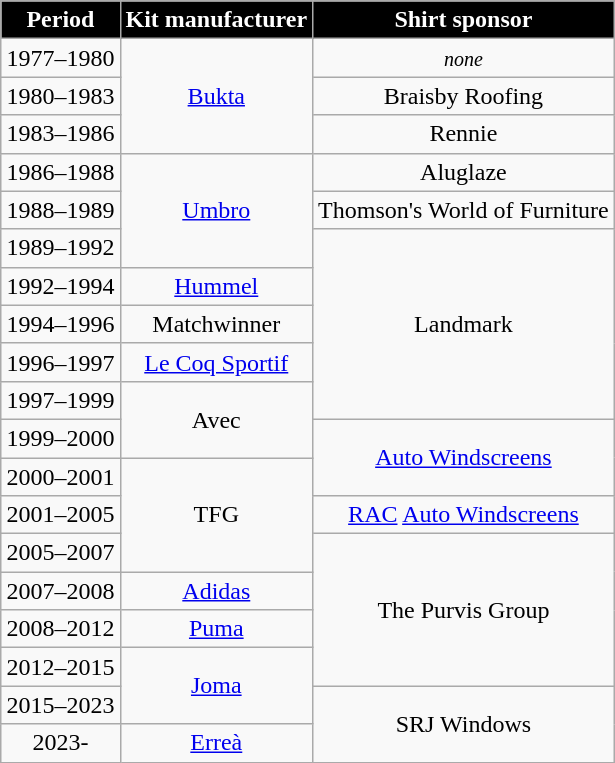<table class="wikitable" style="text-align:center;margin-left:1em;float:right">
<tr>
<th style="background:#000000; color:#FFFFFF;">Period</th>
<th style="background:#000000; color:#FFFFFF;">Kit manufacturer</th>
<th style="background:#000000; color:#FFFFFF;">Shirt sponsor</th>
</tr>
<tr>
<td>1977–1980</td>
<td rowspan="3"> <a href='#'>Bukta</a></td>
<td><small><em>none</em></small></td>
</tr>
<tr>
<td>1980–1983</td>
<td>Braisby Roofing</td>
</tr>
<tr>
<td>1983–1986</td>
<td>Rennie</td>
</tr>
<tr>
<td>1986–1988</td>
<td rowspan="3"> <a href='#'>Umbro</a></td>
<td>Aluglaze</td>
</tr>
<tr>
<td>1988–1989</td>
<td>Thomson's World of Furniture</td>
</tr>
<tr>
<td>1989–1992</td>
<td rowspan="5">Landmark</td>
</tr>
<tr>
<td>1992–1994</td>
<td> <a href='#'>Hummel</a></td>
</tr>
<tr>
<td>1994–1996</td>
<td> Matchwinner</td>
</tr>
<tr>
<td>1996–1997</td>
<td> <a href='#'>Le Coq Sportif</a></td>
</tr>
<tr>
<td>1997–1999</td>
<td rowspan="2"> Avec</td>
</tr>
<tr>
<td>1999–2000</td>
<td rowspan="2"><a href='#'>Auto Windscreens</a></td>
</tr>
<tr>
<td>2000–2001</td>
<td rowspan="3"> TFG</td>
</tr>
<tr>
<td>2001–2005</td>
<td rowspan="1"><a href='#'>RAC</a> <a href='#'>Auto Windscreens</a></td>
</tr>
<tr>
<td>2005–2007</td>
<td rowspan="4">The Purvis Group</td>
</tr>
<tr>
<td>2007–2008</td>
<td> <a href='#'>Adidas</a></td>
</tr>
<tr>
<td>2008–2012</td>
<td> <a href='#'>Puma</a></td>
</tr>
<tr>
<td>2012–2015</td>
<td rowspan="2"> <a href='#'>Joma</a></td>
</tr>
<tr>
<td style="text-align: left">2015–2023</td>
<td rowspan="2">SRJ Windows</td>
</tr>
<tr>
<td>2023-</td>
<td rowspan="1"> <a href='#'>Erreà</a></td>
</tr>
</table>
